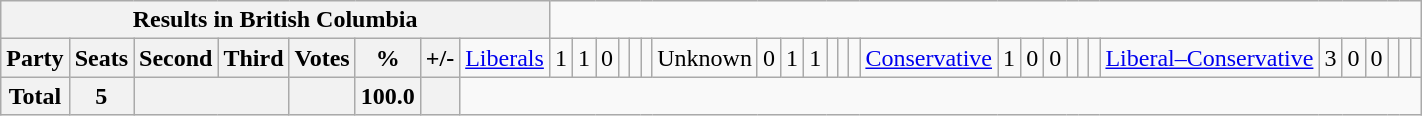<table class="wikitable">
<tr>
<th colspan=9>Results in British Columbia</th>
</tr>
<tr>
<th colspan=2>Party</th>
<th>Seats</th>
<th>Second</th>
<th>Third</th>
<th>Votes</th>
<th>%</th>
<th>+/-<br></th>
<td><a href='#'>Liberals</a></td>
<td align="right">1</td>
<td align="right">1</td>
<td align="right">0</td>
<td align="right"></td>
<td align="right"></td>
<td align="right"><br></td>
<td>Unknown</td>
<td align="right">0</td>
<td align="right">1</td>
<td align="right">1</td>
<td align="right"></td>
<td align="right"></td>
<td align="right"><br></td>
<td><a href='#'>Conservative</a></td>
<td align="right">1</td>
<td align="right">0</td>
<td align="right">0</td>
<td align="right"></td>
<td align="right"></td>
<td align="right"><br></td>
<td><a href='#'>Liberal–Conservative</a></td>
<td align="right">3</td>
<td align="right">0</td>
<td align="right">0</td>
<td align="right"></td>
<td align="right"></td>
<td align="right"></td>
</tr>
<tr>
<th colspan="2">Total</th>
<th>5</th>
<th colspan="2"></th>
<th></th>
<th>100.0</th>
<th></th>
</tr>
</table>
